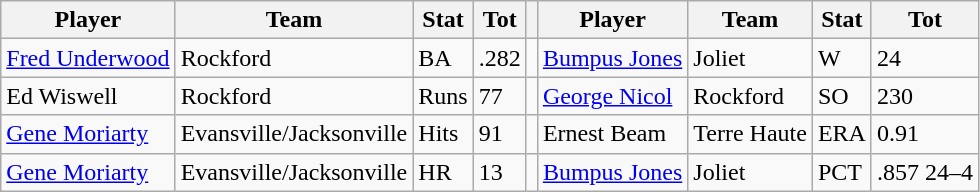<table class="wikitable">
<tr>
<th>Player</th>
<th>Team</th>
<th>Stat</th>
<th>Tot</th>
<th></th>
<th>Player</th>
<th>Team</th>
<th>Stat</th>
<th>Tot</th>
</tr>
<tr>
<td><a href='#'>Fred Underwood</a></td>
<td>Rockford</td>
<td>BA</td>
<td>.282</td>
<td></td>
<td><a href='#'>Bumpus Jones</a></td>
<td>Joliet</td>
<td>W</td>
<td>24</td>
</tr>
<tr>
<td>Ed Wiswell</td>
<td>Rockford</td>
<td>Runs</td>
<td>77</td>
<td></td>
<td><a href='#'>George Nicol</a></td>
<td>Rockford</td>
<td>SO</td>
<td>230</td>
</tr>
<tr>
<td><a href='#'>Gene Moriarty</a></td>
<td>Evansville/Jacksonville</td>
<td>Hits</td>
<td>91</td>
<td></td>
<td>Ernest Beam</td>
<td>Terre Haute</td>
<td>ERA</td>
<td>0.91</td>
</tr>
<tr>
<td><a href='#'>Gene Moriarty</a></td>
<td>Evansville/Jacksonville</td>
<td>HR</td>
<td>13</td>
<td></td>
<td><a href='#'>Bumpus Jones</a></td>
<td>Joliet</td>
<td>PCT</td>
<td>.857 24–4</td>
</tr>
</table>
